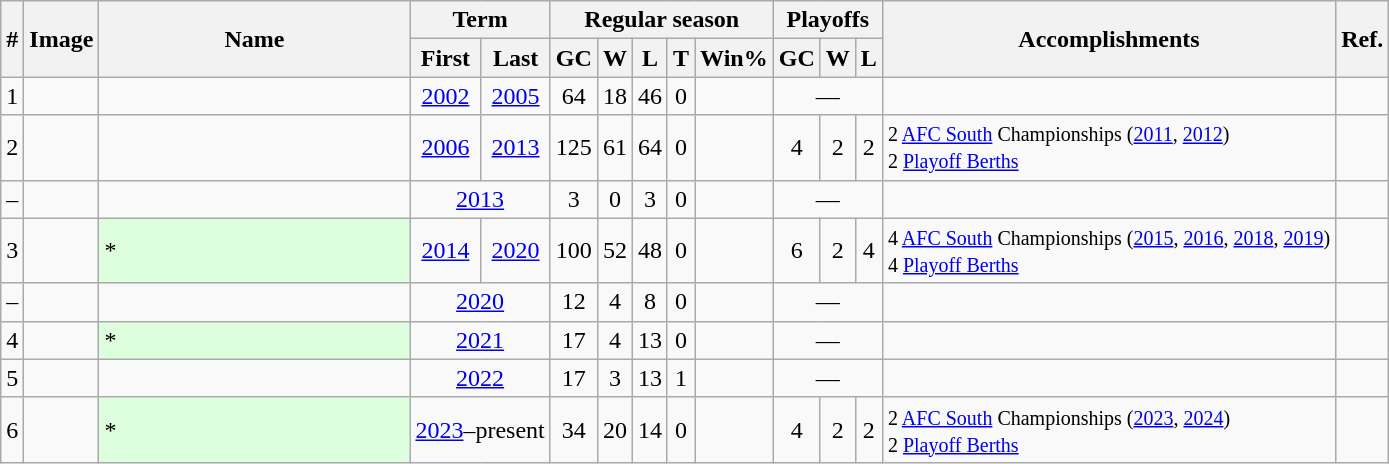<table class="wikitable sortable" style="text-align:center">
<tr>
<th rowspan="2" class="unsortable">#</th>
<th rowspan="2" class="unsortable">Image</th>
<th rowspan="2" width="200">Name</th>
<th colspan="2">Term</th>
<th colspan="5">Regular season</th>
<th colspan="3">Playoffs</th>
<th rowspan="2" class="unsortable">Accomplishments</th>
<th rowspan="2" class="unsortable">Ref.</th>
</tr>
<tr>
<th>First</th>
<th>Last</th>
<th>GC</th>
<th>W</th>
<th>L</th>
<th class="unsortable">T</th>
<th>Win%</th>
<th>GC</th>
<th>W</th>
<th>L</th>
</tr>
<tr>
<td>1</td>
<td></td>
<td align="left"></td>
<td><a href='#'>2002</a></td>
<td><a href='#'>2005</a></td>
<td>64</td>
<td>18</td>
<td>46</td>
<td>0</td>
<td></td>
<td colspan="3">—</td>
<td></td>
<td></td>
</tr>
<tr>
<td>2</td>
<td></td>
<td align="left"></td>
<td><a href='#'>2006</a></td>
<td><a href='#'>2013</a></td>
<td>125</td>
<td>61</td>
<td>64</td>
<td>0</td>
<td></td>
<td>4</td>
<td>2</td>
<td>2</td>
<td align="left"><small>2 <a href='#'>AFC South</a> Championships (<a href='#'>2011</a>, <a href='#'>2012</a>)<br>2 <a href='#'>Playoff Berths</a></small></td>
<td></td>
</tr>
<tr>
<td>–</td>
<td></td>
<td align="left"></td>
<td colspan="2"><a href='#'>2013</a></td>
<td>3</td>
<td>0</td>
<td>3</td>
<td>0</td>
<td></td>
<td colspan="3">—</td>
<td></td>
<td></td>
</tr>
<tr>
<td>3</td>
<td></td>
<td bgcolor="#DDFFDD" align="left">*</td>
<td><a href='#'>2014</a></td>
<td><a href='#'>2020</a></td>
<td>100</td>
<td>52</td>
<td>48</td>
<td>0</td>
<td></td>
<td>6</td>
<td>2</td>
<td>4</td>
<td align="left"><small>4 <a href='#'>AFC South</a> Championships (<a href='#'>2015</a>, <a href='#'>2016</a>, <a href='#'>2018</a>, <a href='#'>2019</a>)<br> 4 <a href='#'>Playoff Berths</a></small></td>
<td></td>
</tr>
<tr>
<td>–</td>
<td></td>
<td align="left"></td>
<td colspan="2"><a href='#'>2020</a></td>
<td>12</td>
<td>4</td>
<td>8</td>
<td>0</td>
<td></td>
<td colspan="3">—</td>
<td></td>
<td></td>
</tr>
<tr>
<td>4</td>
<td></td>
<td align="left" style="background:#dfd;">*</td>
<td colspan="2"><a href='#'>2021</a></td>
<td>17</td>
<td>4</td>
<td>13</td>
<td>0</td>
<td></td>
<td colspan="3">—</td>
<td></td>
<td></td>
</tr>
<tr>
<td>5</td>
<td></td>
<td align="left"></td>
<td colspan="2"><a href='#'>2022</a></td>
<td>17</td>
<td>3</td>
<td>13</td>
<td>1</td>
<td></td>
<td colspan="3">—</td>
<td></td>
<td></td>
</tr>
<tr>
<td>6</td>
<td></td>
<td align="left" style="background:#dfd;">*</td>
<td colspan="2"><a href='#'>2023</a>–present</td>
<td>34</td>
<td>20</td>
<td>14</td>
<td>0</td>
<td></td>
<td>4</td>
<td>2</td>
<td>2</td>
<td align="left"><small>2 <a href='#'>AFC South</a> Championships (<a href='#'>2023</a>, <a href='#'>2024</a>)<br> 2 <a href='#'>Playoff Berths</a></small></td>
<td></td>
</tr>
</table>
